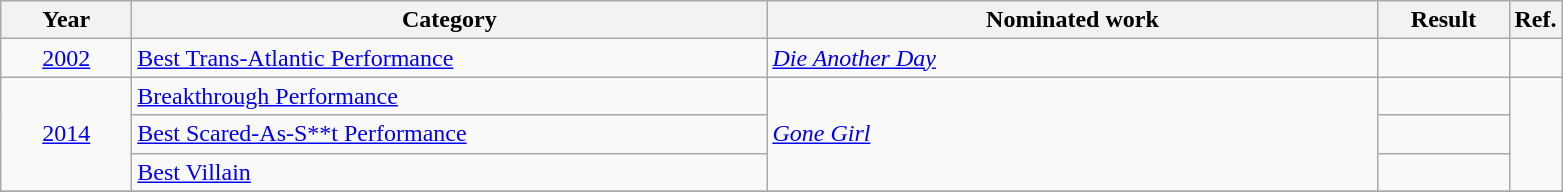<table class=wikitable>
<tr>
<th scope="col" style="width:5em;">Year</th>
<th scope="col" style="width:26em;">Category</th>
<th scope="col" style="width:25em;">Nominated work</th>
<th scope="col" style="width:5em;">Result</th>
<th>Ref.</th>
</tr>
<tr>
<td style="text-align:center;"><a href='#'>2002</a></td>
<td><a href='#'>Best Trans-Atlantic Performance</a></td>
<td><em><a href='#'>Die Another Day</a></em></td>
<td></td>
<td></td>
</tr>
<tr>
<td style="text-align:center;", rowspan="3"><a href='#'>2014</a></td>
<td><a href='#'>Breakthrough Performance</a></td>
<td rowspan="3"><em><a href='#'>Gone Girl</a></em></td>
<td></td>
<td rowspan=3></td>
</tr>
<tr>
<td><a href='#'>Best Scared-As-S**t Performance</a></td>
<td></td>
</tr>
<tr>
<td><a href='#'>Best Villain</a></td>
<td></td>
</tr>
<tr>
</tr>
</table>
